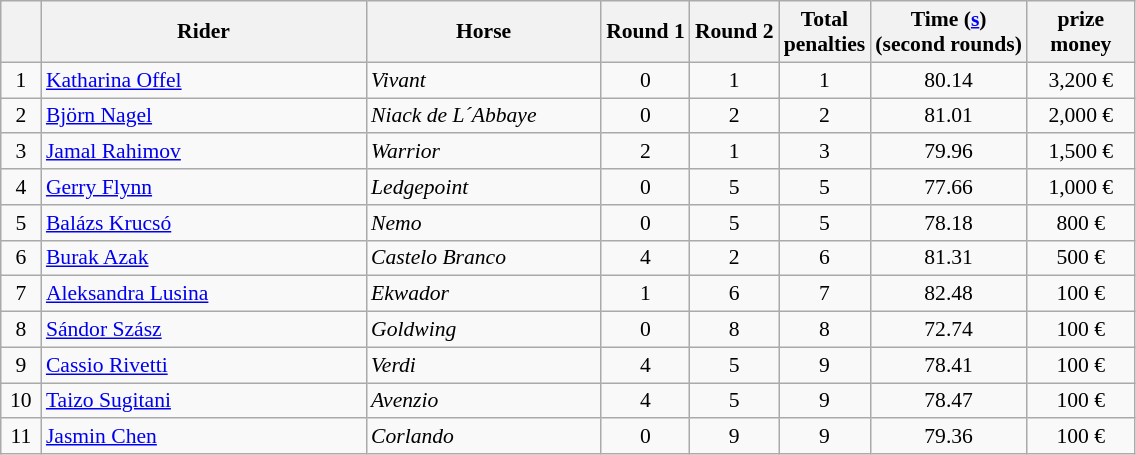<table class="wikitable" style="font-size: 90%">
<tr>
<th width=20></th>
<th width=210>Rider</th>
<th width=150>Horse</th>
<th>Round 1</th>
<th>Round 2</th>
<th>Total<br>penalties</th>
<th>Time (<a href='#'>s</a>)<br>(second rounds)</th>
<th width=65>prize<br>money</th>
</tr>
<tr>
<td align=center>1</td>
<td> <a href='#'>Katharina Offel</a></td>
<td><em>Vivant</em></td>
<td align=center>0</td>
<td align=center>1</td>
<td align=center>1</td>
<td align=center>80.14</td>
<td align=center>3,200 €</td>
</tr>
<tr>
<td align=center>2</td>
<td> <a href='#'>Björn Nagel</a></td>
<td><em>Niack de L´Abbaye</em></td>
<td align=center>0</td>
<td align=center>2</td>
<td align=center>2</td>
<td align=center>81.01</td>
<td align=center>2,000 €</td>
</tr>
<tr>
<td align=center>3</td>
<td> <a href='#'>Jamal Rahimov</a></td>
<td><em>Warrior</em></td>
<td align=center>2</td>
<td align=center>1</td>
<td align=center>3</td>
<td align=center>79.96</td>
<td align=center>1,500 €</td>
</tr>
<tr>
<td align=center>4</td>
<td> <a href='#'>Gerry Flynn</a></td>
<td><em>Ledgepoint</em></td>
<td align=center>0</td>
<td align=center>5</td>
<td align=center>5</td>
<td align=center>77.66</td>
<td align=center>1,000 €</td>
</tr>
<tr>
<td align=center>5</td>
<td> <a href='#'>Balázs Krucsó</a></td>
<td><em>Nemo</em></td>
<td align=center>0</td>
<td align=center>5</td>
<td align=center>5</td>
<td align=center>78.18</td>
<td align=center>800 €</td>
</tr>
<tr>
<td align=center>6</td>
<td> <a href='#'>Burak Azak</a></td>
<td><em>Castelo Branco</em></td>
<td align=center>4</td>
<td align=center>2</td>
<td align=center>6</td>
<td align=center>81.31</td>
<td align=center>500 €</td>
</tr>
<tr>
<td align=center>7</td>
<td> <a href='#'>Aleksandra Lusina</a></td>
<td><em>Ekwador</em></td>
<td align=center>1</td>
<td align=center>6</td>
<td align=center>7</td>
<td align=center>82.48</td>
<td align=center>100 €</td>
</tr>
<tr>
<td align=center>8</td>
<td> <a href='#'>Sándor Szász</a></td>
<td><em>Goldwing</em></td>
<td align=center>0</td>
<td align=center>8</td>
<td align=center>8</td>
<td align=center>72.74</td>
<td align=center>100 €</td>
</tr>
<tr>
<td align=center>9</td>
<td> <a href='#'>Cassio Rivetti</a></td>
<td><em>Verdi</em></td>
<td align=center>4</td>
<td align=center>5</td>
<td align=center>9</td>
<td align=center>78.41</td>
<td align=center>100 €</td>
</tr>
<tr>
<td align=center>10</td>
<td> <a href='#'>Taizo Sugitani</a></td>
<td><em>Avenzio</em></td>
<td align=center>4</td>
<td align=center>5</td>
<td align=center>9</td>
<td align=center>78.47</td>
<td align=center>100 €</td>
</tr>
<tr>
<td align=center>11</td>
<td> <a href='#'>Jasmin Chen</a></td>
<td><em>Corlando</em></td>
<td align=center>0</td>
<td align=center>9</td>
<td align=center>9</td>
<td align=center>79.36</td>
<td align=center>100 €</td>
</tr>
</table>
